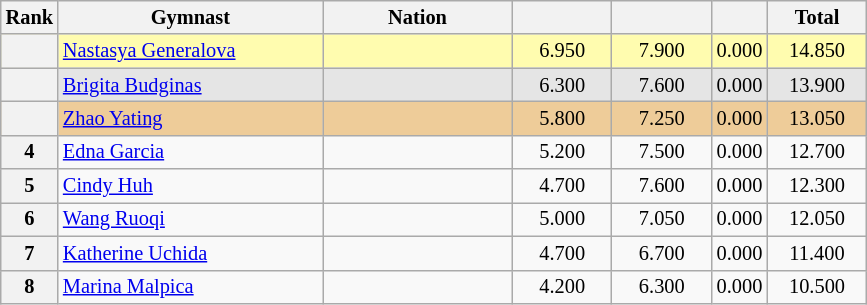<table class="wikitable sortable" style="text-align:center; font-size:85%">
<tr>
<th scope="col" style="width:20px;">Rank</th>
<th ! scope="col" style="width:170px;">Gymnast</th>
<th ! scope="col" style="width:120px;">Nation</th>
<th ! scope="col" style="width:60px;"></th>
<th ! scope="col" style="width:60px;"></th>
<th ! scope="col" style="width:30px;"></th>
<th ! scope="col" style="width:60px;">Total</th>
</tr>
<tr bgcolor=fffcaf>
<th scope=row></th>
<td align=left><a href='#'>Nastasya Generalova</a></td>
<td style="text-align:left;"></td>
<td>6.950</td>
<td>7.900</td>
<td>0.000</td>
<td>14.850</td>
</tr>
<tr bgcolor=e5e5e5>
<th scope=row></th>
<td align=left><a href='#'>Brigita Budginas</a></td>
<td style="text-align:left;"></td>
<td>6.300</td>
<td>7.600</td>
<td>0.000</td>
<td>13.900</td>
</tr>
<tr bgcolor=eecc99>
<th scope=row></th>
<td align=left><a href='#'>Zhao Yating</a></td>
<td style="text-align:left;"></td>
<td>5.800</td>
<td>7.250</td>
<td>0.000</td>
<td>13.050</td>
</tr>
<tr>
<th scope=row>4</th>
<td align=left><a href='#'>Edna Garcia</a></td>
<td style="text-align:left;"></td>
<td>5.200</td>
<td>7.500</td>
<td>0.000</td>
<td>12.700</td>
</tr>
<tr>
<th scope=row>5</th>
<td align=left><a href='#'>Cindy Huh</a></td>
<td style="text-align:left;"></td>
<td>4.700</td>
<td>7.600</td>
<td>0.000</td>
<td>12.300</td>
</tr>
<tr>
<th scope=row>6</th>
<td align=left><a href='#'>Wang Ruoqi</a></td>
<td style="text-align:left;"></td>
<td>5.000</td>
<td>7.050</td>
<td>0.000</td>
<td>12.050</td>
</tr>
<tr>
<th scope=row>7</th>
<td align=left><a href='#'>Katherine Uchida</a></td>
<td style="text-align:left;"></td>
<td>4.700</td>
<td>6.700</td>
<td>0.000</td>
<td>11.400</td>
</tr>
<tr>
<th scope=row>8</th>
<td align=left><a href='#'>Marina Malpica</a></td>
<td style="text-align:left;"></td>
<td>4.200</td>
<td>6.300</td>
<td>0.000</td>
<td>10.500</td>
</tr>
</table>
